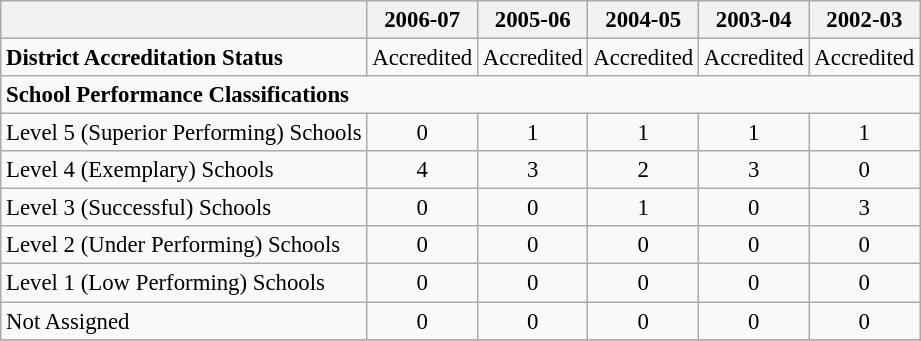<table class="wikitable" style="font-size: 95%;">
<tr>
<th></th>
<th>2006-07</th>
<th>2005-06</th>
<th>2004-05</th>
<th>2003-04</th>
<th>2002-03</th>
</tr>
<tr>
<td align="left"><strong>District Accreditation Status</strong></td>
<td align="center">Accredited</td>
<td align="center">Accredited</td>
<td align="center">Accredited</td>
<td align="center">Accredited</td>
<td align="center">Accredited</td>
</tr>
<tr>
<td align="left" colspan="6"><strong>School Performance Classifications</strong></td>
</tr>
<tr>
<td align="left">Level 5 (Superior Performing) Schools</td>
<td align="center">0</td>
<td align="center">1</td>
<td align="center">1</td>
<td align="center">1</td>
<td align="center">1</td>
</tr>
<tr>
<td align="left">Level 4 (Exemplary) Schools</td>
<td align="center">4</td>
<td align="center">3</td>
<td align="center">2</td>
<td align="center">3</td>
<td align="center">0</td>
</tr>
<tr>
<td align="left">Level 3 (Successful) Schools</td>
<td align="center">0</td>
<td align="center">0</td>
<td align="center">1</td>
<td align="center">0</td>
<td align="center">3</td>
</tr>
<tr>
<td align="left">Level 2 (Under Performing) Schools</td>
<td align="center">0</td>
<td align="center">0</td>
<td align="center">0</td>
<td align="center">0</td>
<td align="center">0</td>
</tr>
<tr>
<td align="left">Level 1 (Low Performing) Schools</td>
<td align="center">0</td>
<td align="center">0</td>
<td align="center">0</td>
<td align="center">0</td>
<td align="center">0</td>
</tr>
<tr>
<td align="left">Not Assigned</td>
<td align="center">0</td>
<td align="center">0</td>
<td align="center">0</td>
<td align="center">0</td>
<td align="center">0</td>
</tr>
<tr>
</tr>
</table>
